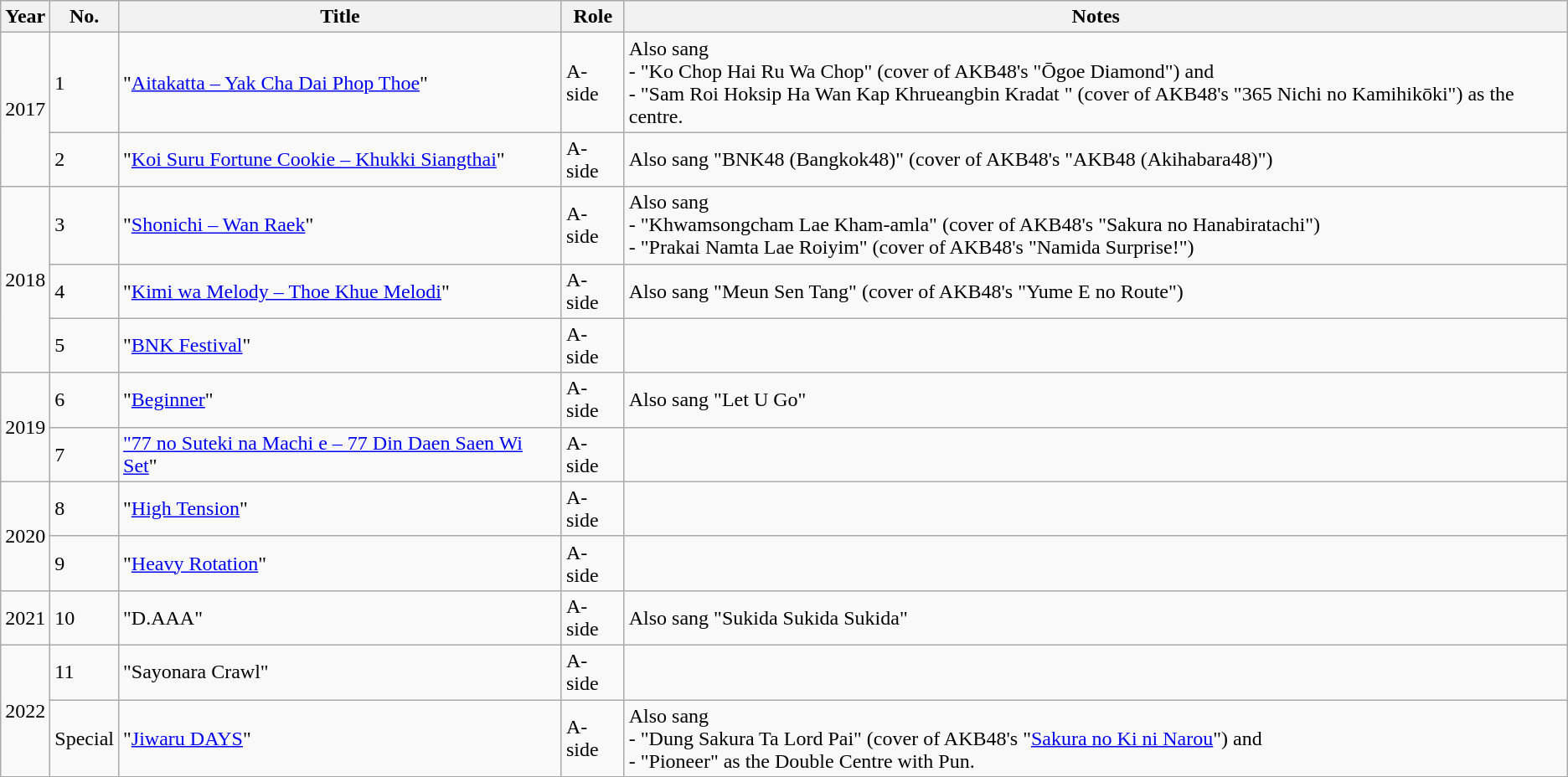<table class="wikitable sortable">
<tr>
<th>Year</th>
<th data-sort-type="number">No.</th>
<th>Title</th>
<th>Role</th>
<th class="unsortable">Notes</th>
</tr>
<tr>
<td rowspan="2">2017</td>
<td>1</td>
<td>"<a href='#'>Aitakatta – Yak Cha Dai Phop Thoe</a>"</td>
<td>A-side</td>
<td>Also sang<br>- "Ko Chop Hai Ru Wa Chop" (cover of AKB48's "Ōgoe Diamond") and<br>- "Sam Roi Hoksip Ha Wan Kap Khrueangbin Kradat " (cover of AKB48's "365 Nichi no Kamihikōki") as the centre.</td>
</tr>
<tr>
<td>2</td>
<td>"<a href='#'>Koi Suru Fortune Cookie – Khukki Siangthai</a>"</td>
<td>A-side</td>
<td>Also sang "BNK48 (Bangkok48)"  (cover of AKB48's "AKB48 (Akihabara48)")</td>
</tr>
<tr>
<td rowspan="3">2018</td>
<td>3</td>
<td>"<a href='#'>Shonichi – Wan Raek</a>"</td>
<td>A-side</td>
<td>Also sang<br>- "Khwamsongcham Lae Kham-amla" (cover of AKB48's "Sakura no Hanabiratachi")<br>- "Prakai Namta Lae Roiyim" (cover of AKB48's "Namida Surprise!")</td>
</tr>
<tr>
<td>4</td>
<td>"<a href='#'>Kimi wa Melody – Thoe Khue Melodi</a>"</td>
<td>A-side</td>
<td>Also sang "Meun Sen Tang" (cover of AKB48's "Yume E no Route")</td>
</tr>
<tr>
<td>5</td>
<td>"<a href='#'>BNK Festival</a>"</td>
<td>A-side</td>
<td></td>
</tr>
<tr>
<td rowspan="2">2019</td>
<td>6</td>
<td>"<a href='#'>Beginner</a>"</td>
<td>A-side</td>
<td>Also sang "Let U Go"</td>
</tr>
<tr>
<td>7</td>
<td><a href='#'>"77 no Suteki na Machi e – 77 Din Daen Saen Wi Set</a>"</td>
<td>A-side</td>
<td></td>
</tr>
<tr>
<td rowspan="2">2020</td>
<td>8</td>
<td>"<a href='#'>High Tension</a>"</td>
<td>A-side</td>
<td></td>
</tr>
<tr>
<td>9</td>
<td>"<a href='#'>Heavy Rotation</a>"</td>
<td>A-side</td>
<td></td>
</tr>
<tr>
<td>2021</td>
<td>10</td>
<td>"D.AAA"</td>
<td>A-side</td>
<td>Also sang "Sukida Sukida Sukida"</td>
</tr>
<tr>
<td rowspan="2">2022</td>
<td>11</td>
<td>"Sayonara Crawl"</td>
<td>A-side</td>
<td></td>
</tr>
<tr>
<td>Special</td>
<td>"<a href='#'>Jiwaru DAYS</a>"</td>
<td>A-side</td>
<td>Also sang<br>- "Dung Sakura Ta Lord Pai" (cover of AKB48's "<a href='#'>Sakura no Ki ni Narou</a>") and<br>- "Pioneer" as the Double Centre with Pun.</td>
</tr>
</table>
